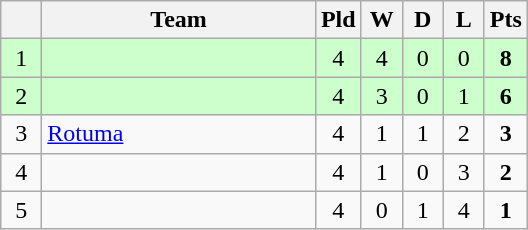<table class="wikitable" style="text-align:center;">
<tr>
<th width=20 abbr="Position"></th>
<th width=175>Team</th>
<th width=20 abbr="Played">Pld</th>
<th width=20 abbr="Won">W</th>
<th width=20 abbr="Drawn">D</th>
<th width=20 abbr="Lost">L</th>
<th width=20 abbr="Points">Pts</th>
</tr>
<tr style="background: #ccffcc;">
<td>1</td>
<td style="text-align:left;"></td>
<td>4</td>
<td>4</td>
<td>0</td>
<td>0</td>
<td><strong>8</strong></td>
</tr>
<tr style="background: #ccffcc;">
<td>2</td>
<td style="text-align:left;"></td>
<td>4</td>
<td>3</td>
<td>0</td>
<td>1</td>
<td><strong>6</strong></td>
</tr>
<tr>
<td>3</td>
<td style="text-align:left;"><a href='#'>Rotuma</a></td>
<td>4</td>
<td>1</td>
<td>1</td>
<td>2</td>
<td><strong>3</strong></td>
</tr>
<tr>
<td>4</td>
<td style="text-align:left;"></td>
<td>4</td>
<td>1</td>
<td>0</td>
<td>3</td>
<td><strong>2</strong></td>
</tr>
<tr>
<td>5</td>
<td style="text-align:left;"></td>
<td>4</td>
<td>0</td>
<td>1</td>
<td>4</td>
<td><strong>1</strong></td>
</tr>
</table>
